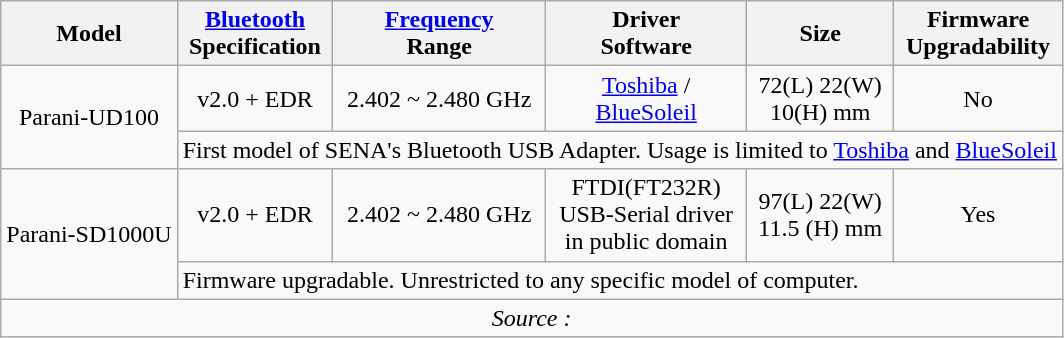<table class="wikitable" align="center">
<tr>
<th>Model</th>
<th><a href='#'>Bluetooth</a><br> Specification</th>
<th><a href='#'>Frequency</a> <br>Range</th>
<th>Driver <br> Software</th>
<th>Size</th>
<th>Firmware <br> Upgradability</th>
</tr>
<tr>
<td rowspan="2" style="text-align: center;">Parani-UD100</td>
<td style="text-align: center;">v2.0 + EDR</td>
<td style="text-align: center;">2.402 ~ 2.480 GHz</td>
<td style="text-align: center;"><a href='#'>Toshiba</a> /<br> <a href='#'>BlueSoleil</a></td>
<td style="text-align: center;">72(L) 22(W) <br> 10(H) mm</td>
<td style="text-align: center;">No</td>
</tr>
<tr>
<td colspan="5">First model of SENA's Bluetooth USB Adapter. Usage is limited to <a href='#'>Toshiba</a> and <a href='#'>BlueSoleil</a></td>
</tr>
<tr>
<td rowspan="2" style="text-align: center;">Parani-SD1000U</td>
<td style="text-align: center;">v2.0 + EDR</td>
<td style="text-align: center;">2.402 ~ 2.480 GHz</td>
<td style="text-align: center;">FTDI(FT232R)<br> USB-Serial driver<br> in public domain</td>
<td style="text-align: center;">97(L) 22(W) <br> 11.5 (H) mm</td>
<td style="text-align: center;">Yes</td>
</tr>
<tr>
<td colspan="5">Firmware upgradable. Unrestricted to any specific model of computer.</td>
</tr>
<tr>
<td colspan="7" align="center"><em>Source : </em></td>
</tr>
</table>
